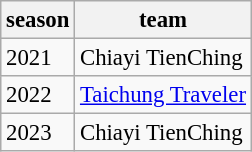<table class="wikitable" style="font-size:95%;">
<tr>
<th>season</th>
<th>team</th>
</tr>
<tr>
<td>2021</td>
<td>Chiayi TienChing</td>
</tr>
<tr>
<td>2022</td>
<td><a href='#'>Taichung Traveler</a></td>
</tr>
<tr>
<td>2023</td>
<td>Chiayi TienChing</td>
</tr>
</table>
